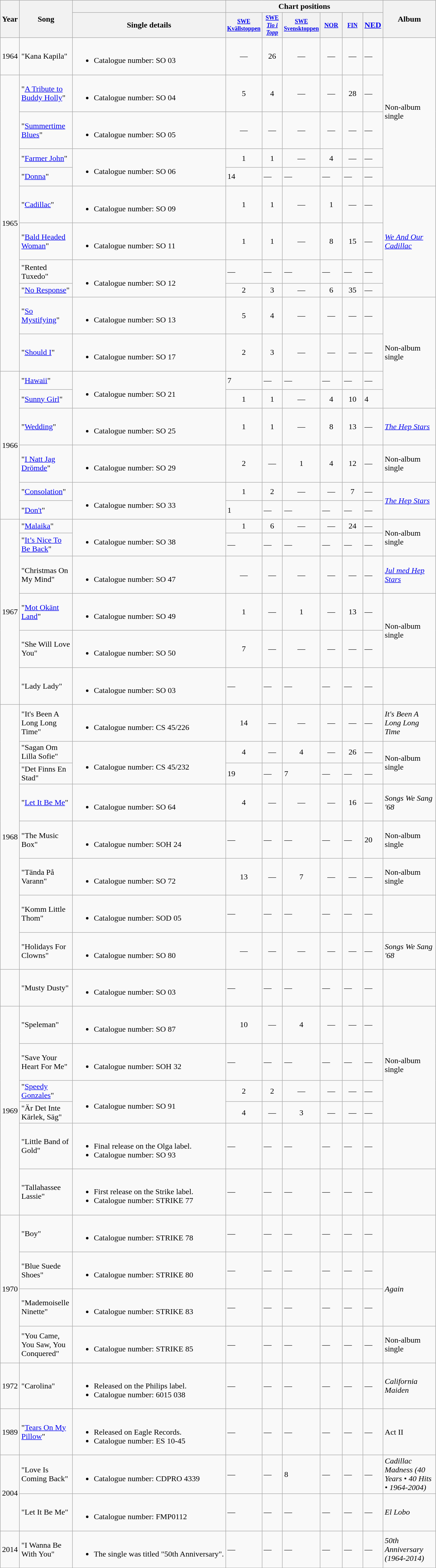<table class="wikitable">
<tr>
<th rowspan="2" style="width:5px;">Year</th>
<th rowspan="2" style="width:100px;">Song</th>
<th></th>
<th colspan="6">Chart positions</th>
<th rowspan="2" style="width:100px;">Album</th>
</tr>
<tr>
<th>Single details</th>
<th style="width:3em;font-size:75%"><a href='#'>SWE Kvällstoppen</a></th>
<th style="width:3em;font-size:75%"><a href='#'>SWE <em>Tio i Topp</em></a></th>
<th style="width:3em;font-size:75%"><a href='#'>SWE Svensktoppen</a></th>
<th style="width:3em;font-size:80%"><a href='#'>NOR</a></th>
<th style="width:3em;font-size:75%"><a href='#'>FIN</a></th>
<th><a href='#'>NED</a></th>
</tr>
<tr>
<td>1964</td>
<td>"Kana Kapila"</td>
<td><br><ul><li>Catalogue number: SO 03</li></ul></td>
<td style="text-align:center;">—</td>
<td style="text-align:center;">26</td>
<td style="text-align:center;">—</td>
<td style="text-align:center;">—</td>
<td style="text-align:center;">—</td>
<td>—</td>
<td rowspan="5">Non-album single</td>
</tr>
<tr>
<td rowspan="10">1965</td>
<td>"<a href='#'>A Tribute to Buddy Holly</a>"</td>
<td><br><ul><li>Catalogue number: SO 04</li></ul></td>
<td style="text-align:center;">5</td>
<td style="text-align:center;">4</td>
<td style="text-align:center;">—</td>
<td style="text-align:center;">—</td>
<td style="text-align:center;">28</td>
<td>—</td>
</tr>
<tr>
<td>"<a href='#'>Summertime Blues</a>"</td>
<td><br><ul><li>Catalogue number: SO 05</li></ul></td>
<td style="text-align:center;">—</td>
<td style="text-align:center;">—</td>
<td style="text-align:center;">—</td>
<td style="text-align:center;">—</td>
<td style="text-align:center;">—</td>
<td>—</td>
</tr>
<tr>
<td>"<a href='#'>Farmer John</a>"</td>
<td rowspan="2"><br><ul><li>Catalogue number: SO 06</li></ul></td>
<td style="text-align:center;">1</td>
<td style="text-align:center;">1</td>
<td style="text-align:center;">—</td>
<td style="text-align:center;">4</td>
<td style="text-align:center;">—</td>
<td>—</td>
</tr>
<tr>
<td>"<a href='#'>Donna</a>"</td>
<td>14</td>
<td>—</td>
<td>—</td>
<td>—</td>
<td>—</td>
<td>—</td>
</tr>
<tr>
<td>"<a href='#'>Cadillac</a>"</td>
<td><br><ul><li>Catalogue number: SO 09</li></ul></td>
<td style="text-align:center;">1</td>
<td style="text-align:center;">1</td>
<td style="text-align:center;">—</td>
<td style="text-align:center;">1</td>
<td style="text-align:center;">—</td>
<td>—</td>
<td rowspan="4"><em><a href='#'>We And Our Cadillac</a></em></td>
</tr>
<tr>
<td>"<a href='#'>Bald Headed Woman</a>"</td>
<td><br><ul><li>Catalogue number: SO 11</li></ul></td>
<td style="text-align:center;">1</td>
<td style="text-align:center;">1</td>
<td style="text-align:center;">—</td>
<td style="text-align:center;">8</td>
<td style="text-align:center;">15</td>
<td>—</td>
</tr>
<tr>
<td>"Rented Tuxedo"</td>
<td rowspan="2"><br><ul><li>Catalogue number: SO 12</li></ul></td>
<td>—</td>
<td>—</td>
<td>—</td>
<td>—</td>
<td>—</td>
<td>—</td>
</tr>
<tr>
<td>"<a href='#'>No Response</a>"</td>
<td style="text-align:center;">2</td>
<td style="text-align:center;">3</td>
<td style="text-align:center;">—</td>
<td style="text-align:center;">6</td>
<td style="text-align:center;">35</td>
<td>—</td>
</tr>
<tr>
<td>"<a href='#'>So Mystifying</a>"</td>
<td><br><ul><li>Catalogue number: SO 13</li></ul></td>
<td style="text-align:center;">5</td>
<td style="text-align:center;">4</td>
<td style="text-align:center;">—</td>
<td style="text-align:center;">—</td>
<td style="text-align:center;">—</td>
<td>—</td>
<td rowspan="4">Non-album single</td>
</tr>
<tr>
<td>"<a href='#'>Should I</a>"</td>
<td><br><ul><li>Catalogue number: SO 17</li></ul></td>
<td style="text-align:center;">2</td>
<td style="text-align:center;">3</td>
<td style="text-align:center;">—</td>
<td style="text-align:center;">—</td>
<td style="text-align:center;">—</td>
<td>—</td>
</tr>
<tr>
<td rowspan="6">1966</td>
<td>"<a href='#'>Hawaii</a>"</td>
<td rowspan="2"><br><ul><li>Catalogue number: SO 21</li></ul></td>
<td>7</td>
<td>—</td>
<td>—</td>
<td>—</td>
<td>—</td>
<td>—</td>
</tr>
<tr>
<td>"<a href='#'>Sunny Girl</a>"</td>
<td style="text-align:center;">1</td>
<td style="text-align:center;">1</td>
<td style="text-align:center;">—</td>
<td style="text-align:center;">4</td>
<td style="text-align:center;">10</td>
<td>4</td>
</tr>
<tr>
<td>"<a href='#'>Wedding</a>"</td>
<td><br><ul><li>Catalogue number: SO 25</li></ul></td>
<td style="text-align:center;">1</td>
<td style="text-align:center;">1</td>
<td style="text-align:center;">—</td>
<td style="text-align:center;">8</td>
<td style="text-align:center;">13</td>
<td>—</td>
<td><em><a href='#'>The Hep Stars</a></em></td>
</tr>
<tr>
<td>"<a href='#'>I Natt Jag Drömde</a>"</td>
<td><br><ul><li>Catalogue number: SO 29</li></ul></td>
<td style="text-align:center;">2</td>
<td style="text-align:center;">—</td>
<td style="text-align:center;">1</td>
<td style="text-align:center;">4</td>
<td style="text-align:center;">12</td>
<td>—</td>
<td>Non-album single</td>
</tr>
<tr>
<td>"<a href='#'>Consolation</a>"</td>
<td rowspan="2"><br><ul><li>Catalogue number: SO 33</li></ul></td>
<td style="text-align:center;">1</td>
<td style="text-align:center;">2</td>
<td style="text-align:center;">—</td>
<td style="text-align:center;">—</td>
<td style="text-align:center;">7</td>
<td>—</td>
<td rowspan="2"><em><a href='#'>The Hep Stars</a></em></td>
</tr>
<tr>
<td>"<a href='#'>Don't</a>"</td>
<td>1</td>
<td>—</td>
<td>—</td>
<td>—</td>
<td>—</td>
<td>—</td>
</tr>
<tr>
<td rowspan="6">1967</td>
<td>"<a href='#'>Malaika</a>"</td>
<td rowspan="2"><br><ul><li>Catalogue number: SO 38</li></ul></td>
<td style="text-align:center;">1</td>
<td style="text-align:center;">6</td>
<td style="text-align:center;">—</td>
<td style="text-align:center;">—</td>
<td style="text-align:center;">24</td>
<td>—</td>
<td rowspan="2">Non-album single</td>
</tr>
<tr>
<td>"<a href='#'>It’s Nice To Be Back</a>"</td>
<td>—</td>
<td>—</td>
<td>—</td>
<td>—</td>
<td>—</td>
<td>—</td>
</tr>
<tr>
<td>"Christmas On My Mind"</td>
<td><br><ul><li>Catalogue number: SO 47</li></ul></td>
<td style="text-align:center;">—</td>
<td style="text-align:center;">—</td>
<td style="text-align:center;">—</td>
<td style="text-align:center;">—</td>
<td style="text-align:center;">—</td>
<td>—</td>
<td><em><a href='#'>Jul med Hep Stars</a></em></td>
</tr>
<tr>
<td>"<a href='#'>Mot Okänt Land</a>"</td>
<td><br><ul><li>Catalogue number: SO 49</li></ul></td>
<td style="text-align:center;">1</td>
<td style="text-align:center;">—</td>
<td style="text-align:center;">1</td>
<td style="text-align:center;">—</td>
<td style="text-align:center;">13</td>
<td>—</td>
<td rowspan="2">Non-album single</td>
</tr>
<tr>
<td>"She Will Love You"</td>
<td><br><ul><li>Catalogue number: SO 50</li></ul></td>
<td style="text-align:center;">7</td>
<td style="text-align:center;">—</td>
<td style="text-align:center;">—</td>
<td style="text-align:center;">—</td>
<td style="text-align:center;">—</td>
<td>—</td>
</tr>
<tr>
<td>"Lady Lady"</td>
<td><br><ul><li>Catalogue number: SO 03</li></ul></td>
<td>—</td>
<td>—</td>
<td>—</td>
<td>—</td>
<td>—</td>
<td>—</td>
<td></td>
</tr>
<tr>
<td rowspan="8">1968</td>
<td>"It's Been A Long Long Time"</td>
<td><br><ul><li>Catalogue number: CS 45/226</li></ul></td>
<td style="text-align:center;">14</td>
<td style="text-align:center;">—</td>
<td style="text-align:center;">—</td>
<td style="text-align:center;">—</td>
<td style="text-align:center;">—</td>
<td>—</td>
<td><em>It's Been A Long Long Time</em></td>
</tr>
<tr>
<td>"Sagan Om Lilla Sofie"</td>
<td rowspan="2"><br><ul><li>Catalogue number: CS 45/232</li></ul></td>
<td style="text-align:center;">4</td>
<td style="text-align:center;">—</td>
<td style="text-align:center;">4</td>
<td style="text-align:center;">—</td>
<td style="text-align:center;">26</td>
<td>—</td>
<td rowspan="2">Non-album single</td>
</tr>
<tr>
<td>"Det Finns En Stad"</td>
<td>19</td>
<td>—</td>
<td>7</td>
<td>—</td>
<td>—</td>
<td>—</td>
</tr>
<tr>
<td>"<a href='#'>Let It Be Me</a>"</td>
<td><br><ul><li>Catalogue number: SO 64</li></ul></td>
<td style="text-align:center;">4</td>
<td style="text-align:center;">—</td>
<td style="text-align:center;">—</td>
<td style="text-align:center;">—</td>
<td style="text-align:center;">16</td>
<td>—</td>
<td><em>Songs We Sang '68</em></td>
</tr>
<tr>
<td>"The Music Box"</td>
<td><br><ul><li>Catalogue number: SOH 24</li></ul></td>
<td>—</td>
<td>—</td>
<td>—</td>
<td>—</td>
<td>—</td>
<td>20</td>
<td>Non-album single</td>
</tr>
<tr>
<td>"Tända På Varann"</td>
<td><br><ul><li>Catalogue number: SO 72</li></ul></td>
<td style="text-align:center;">13</td>
<td style="text-align:center;">—</td>
<td style="text-align:center;">7</td>
<td style="text-align:center;">—</td>
<td style="text-align:center;">—</td>
<td>—</td>
<td>Non-album single</td>
</tr>
<tr>
<td>"Komm Little Thom"</td>
<td><br><ul><li>Catalogue number: SOD 05</li></ul></td>
<td>—</td>
<td>—</td>
<td>—</td>
<td>—</td>
<td>—</td>
<td>—</td>
<td></td>
</tr>
<tr>
<td>"Holidays For Clowns"</td>
<td><br><ul><li>Catalogue number: SO 80</li></ul></td>
<td style="text-align:center;">—</td>
<td style="text-align:center;">—</td>
<td style="text-align:center;">—</td>
<td style="text-align:center;">—</td>
<td style="text-align:center;">—</td>
<td>—</td>
<td><em>Songs We Sang '68</em></td>
</tr>
<tr>
<td></td>
<td>"Musty Dusty"</td>
<td><br><ul><li>Catalogue number: SO 03</li></ul></td>
<td>—</td>
<td>—</td>
<td>—</td>
<td>—</td>
<td>—</td>
<td>—</td>
<td></td>
</tr>
<tr>
<td rowspan="6">1969</td>
<td>"Speleman"</td>
<td><br><ul><li>Catalogue number: SO 87</li></ul></td>
<td style="text-align:center;">10</td>
<td style="text-align:center;">—</td>
<td style="text-align:center;">4</td>
<td style="text-align:center;">—</td>
<td style="text-align:center;">—</td>
<td>—</td>
<td rowspan="4">Non-album single</td>
</tr>
<tr>
<td>"Save Your Heart For Me"</td>
<td><br><ul><li>Catalogue number: SOH 32</li></ul></td>
<td>—</td>
<td>—</td>
<td>—</td>
<td>—</td>
<td>—</td>
<td>—</td>
</tr>
<tr>
<td>"<a href='#'>Speedy Gonzales</a>"</td>
<td rowspan="2"><br><ul><li>Catalogue number: SO 91</li></ul></td>
<td style="text-align:center;">2</td>
<td style="text-align:center;">2</td>
<td style="text-align:center;">—</td>
<td style="text-align:center;">—</td>
<td style="text-align:center;">—</td>
<td>—</td>
</tr>
<tr>
<td>"Är Det Inte Kärlek, Säg"</td>
<td style="text-align:center;">4</td>
<td style="text-align:center;">—</td>
<td style="text-align:center;">3</td>
<td style="text-align:center;">—</td>
<td style="text-align:center;">—</td>
<td>—</td>
</tr>
<tr>
<td>"Little Band of Gold"</td>
<td><br><ul><li>Final release on the Olga label.</li><li>Catalogue number: SO 93</li></ul></td>
<td>—</td>
<td>—</td>
<td>—</td>
<td>—</td>
<td>—</td>
<td>—</td>
<td></td>
</tr>
<tr>
<td>"Tallahassee Lassie"</td>
<td><br><ul><li>First release on the Strike label.</li><li>Catalogue number: STRIKE 77</li></ul></td>
<td>—</td>
<td>—</td>
<td>—</td>
<td>—</td>
<td>—</td>
<td>—</td>
<td></td>
</tr>
<tr>
<td rowspan="4">1970</td>
<td>"Boy"</td>
<td><br><ul><li>Catalogue number: STRIKE 78</li></ul></td>
<td>—</td>
<td>—</td>
<td>—</td>
<td>—</td>
<td>—</td>
<td>—</td>
<td></td>
</tr>
<tr>
<td>"Blue Suede Shoes"</td>
<td><br><ul><li>Catalogue number: STRIKE 80</li></ul></td>
<td>—</td>
<td>—</td>
<td>—</td>
<td>—</td>
<td>—</td>
<td>—</td>
<td rowspan="2"><em>Again</em></td>
</tr>
<tr>
<td>"Mademoiselle Ninette"</td>
<td><br><ul><li>Catalogue number: STRIKE 83</li></ul></td>
<td>—</td>
<td>—</td>
<td>—</td>
<td>—</td>
<td>—</td>
<td>—</td>
</tr>
<tr>
<td>"You Came, You Saw, You Conquered"</td>
<td><br><ul><li>Catalogue number: STRIKE 85</li></ul></td>
<td>—</td>
<td>—</td>
<td>—</td>
<td>—</td>
<td>—</td>
<td>—</td>
<td>Non-album single</td>
</tr>
<tr>
<td>1972</td>
<td>"Carolina"</td>
<td><br><ul><li>Released on the Philips label.</li><li>Catalogue number:  6015 038</li></ul></td>
<td>—</td>
<td>—</td>
<td>—</td>
<td>—</td>
<td>—</td>
<td>—</td>
<td><em>California Maiden</em></td>
</tr>
<tr>
<td>1989</td>
<td>"<a href='#'>Tears On My Pillow</a>"</td>
<td><br><ul><li>Released on Eagle Records.</li><li>Catalogue number:  ES 10-45</li></ul></td>
<td>—</td>
<td>—</td>
<td>—</td>
<td>—</td>
<td>—</td>
<td>—</td>
<td>Act II</td>
</tr>
<tr>
<td rowspan="2">2004</td>
<td>"Love Is Coming Back"</td>
<td><br><ul><li>Catalogue number:  CDPRO 4339</li></ul></td>
<td>—</td>
<td>—</td>
<td>8</td>
<td>—</td>
<td>—</td>
<td>—</td>
<td><em>Cadillac Madness (40 Years • 40 Hits • 1964-2004)</em></td>
</tr>
<tr>
<td>"Let It Be Me"</td>
<td><br><ul><li>Catalogue number:   FMP0112</li></ul></td>
<td>—</td>
<td>—</td>
<td>—</td>
<td>—</td>
<td>—</td>
<td>—</td>
<td><em>El Lobo</em></td>
</tr>
<tr>
<td>2014</td>
<td>"I Wanna Be With You"</td>
<td><br><ul><li>The single was titled "50th Anniversary".</li></ul></td>
<td>—</td>
<td>—</td>
<td>—</td>
<td>—</td>
<td>—</td>
<td>—</td>
<td><em>50th Anniversary (1964-2014)</em></td>
</tr>
</table>
